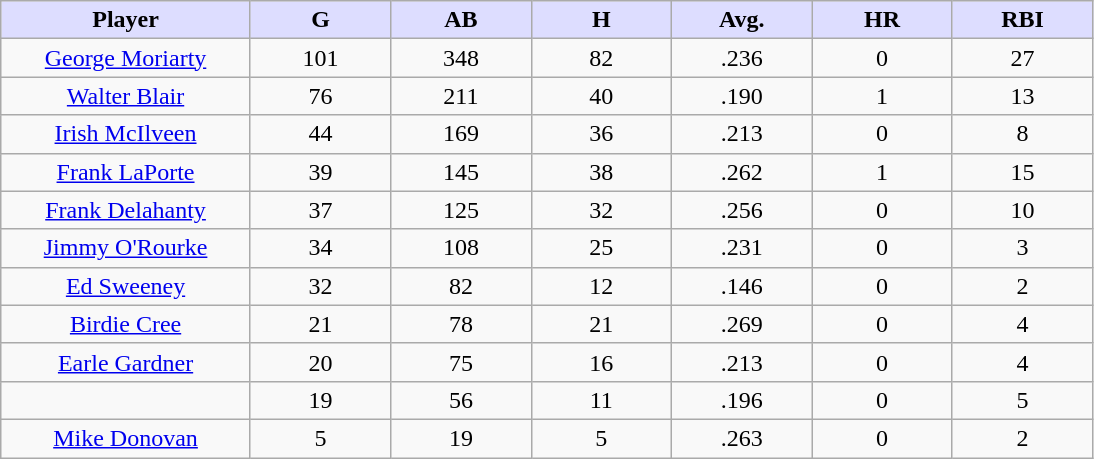<table class="wikitable sortable">
<tr>
<th style="background:#ddf; width:16%;">Player</th>
<th style="background:#ddf; width:9%;">G</th>
<th style="background:#ddf; width:9%;">AB</th>
<th style="background:#ddf; width:9%;">H</th>
<th style="background:#ddf; width:9%;">Avg.</th>
<th style="background:#ddf; width:9%;">HR</th>
<th style="background:#ddf; width:9%;">RBI</th>
</tr>
<tr style="text-align:center;">
<td><a href='#'>George Moriarty</a></td>
<td>101</td>
<td>348</td>
<td>82</td>
<td>.236</td>
<td>0</td>
<td>27</td>
</tr>
<tr align="center">
<td><a href='#'>Walter Blair</a></td>
<td>76</td>
<td>211</td>
<td>40</td>
<td>.190</td>
<td>1</td>
<td>13</td>
</tr>
<tr align="center">
<td><a href='#'>Irish McIlveen</a></td>
<td>44</td>
<td>169</td>
<td>36</td>
<td>.213</td>
<td>0</td>
<td>8</td>
</tr>
<tr align="center">
<td><a href='#'>Frank LaPorte</a></td>
<td>39</td>
<td>145</td>
<td>38</td>
<td>.262</td>
<td>1</td>
<td>15</td>
</tr>
<tr align="center">
<td><a href='#'>Frank Delahanty</a></td>
<td>37</td>
<td>125</td>
<td>32</td>
<td>.256</td>
<td>0</td>
<td>10</td>
</tr>
<tr align="center">
<td><a href='#'>Jimmy O'Rourke</a></td>
<td>34</td>
<td>108</td>
<td>25</td>
<td>.231</td>
<td>0</td>
<td>3</td>
</tr>
<tr align="center">
<td><a href='#'>Ed Sweeney</a></td>
<td>32</td>
<td>82</td>
<td>12</td>
<td>.146</td>
<td>0</td>
<td>2</td>
</tr>
<tr align="center">
<td><a href='#'>Birdie Cree</a></td>
<td>21</td>
<td>78</td>
<td>21</td>
<td>.269</td>
<td>0</td>
<td>4</td>
</tr>
<tr align="center">
<td><a href='#'>Earle Gardner</a></td>
<td>20</td>
<td>75</td>
<td>16</td>
<td>.213</td>
<td>0</td>
<td>4</td>
</tr>
<tr align="center">
<td></td>
<td>19</td>
<td>56</td>
<td>11</td>
<td>.196</td>
<td>0</td>
<td>5</td>
</tr>
<tr align="center">
<td><a href='#'>Mike Donovan</a></td>
<td>5</td>
<td>19</td>
<td>5</td>
<td>.263</td>
<td>0</td>
<td>2</td>
</tr>
</table>
